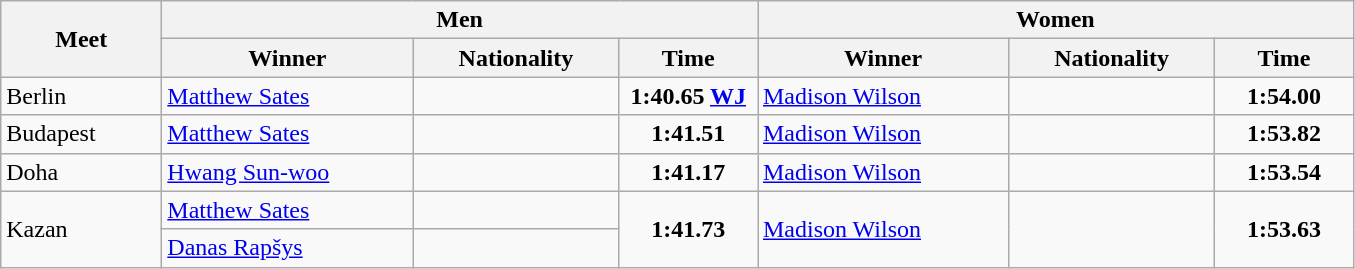<table class="wikitable">
<tr>
<th width=100 rowspan=2>Meet</th>
<th colspan=3>Men</th>
<th colspan=3>Women</th>
</tr>
<tr>
<th width=160>Winner</th>
<th width=130>Nationality</th>
<th width=85>Time</th>
<th width=160>Winner</th>
<th width=130>Nationality</th>
<th width=85>Time</th>
</tr>
<tr>
<td>Berlin</td>
<td><a href='#'>Matthew Sates</a></td>
<td></td>
<td align=center><strong>1:40.65 <a href='#'>WJ</a> </strong></td>
<td><a href='#'>Madison Wilson</a></td>
<td></td>
<td align=center><strong>1:54.00</strong></td>
</tr>
<tr>
<td>Budapest</td>
<td><a href='#'>Matthew Sates</a></td>
<td></td>
<td align=center><strong>1:41.51</strong></td>
<td><a href='#'>Madison Wilson</a></td>
<td></td>
<td align=center><strong>1:53.82</strong></td>
</tr>
<tr>
<td>Doha</td>
<td><a href='#'>Hwang Sun-woo</a></td>
<td></td>
<td align=center><strong>1:41.17</strong></td>
<td><a href='#'>Madison Wilson</a></td>
<td></td>
<td align=center><strong>1:53.54</strong></td>
</tr>
<tr>
<td rowspan=2>Kazan</td>
<td><a href='#'>Matthew Sates</a></td>
<td></td>
<td rowspan=2 align=center><strong>1:41.73</strong></td>
<td rowspan=2><a href='#'>Madison Wilson</a></td>
<td rowspan=2></td>
<td rowspan=2 align=center><strong>1:53.63</strong></td>
</tr>
<tr>
<td><a href='#'>Danas Rapšys</a></td>
<td></td>
</tr>
</table>
